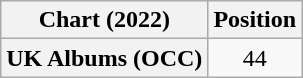<table class="wikitable plainrowheaders" style="text-align:center">
<tr>
<th scope="col">Chart (2022)</th>
<th scope="col">Position</th>
</tr>
<tr>
<th scope="row">UK Albums (OCC)</th>
<td>44</td>
</tr>
</table>
